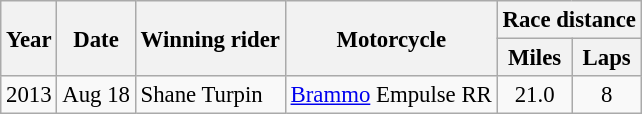<table class="wikitable" style="font-size: 95%;">
<tr>
<th rowspan="2">Year</th>
<th rowspan="2">Date</th>
<th rowspan="2">Winning rider</th>
<th rowspan="2">Motorcycle</th>
<th colspan="2">Race distance</th>
</tr>
<tr>
<th>Miles</th>
<th>Laps</th>
</tr>
<tr>
<td>2013</td>
<td>Aug 18</td>
<td> Shane Turpin</td>
<td><a href='#'>Brammo</a> Empulse RR</td>
<td style="text-align:center">21.0</td>
<td style="text-align:center">8</td>
</tr>
</table>
